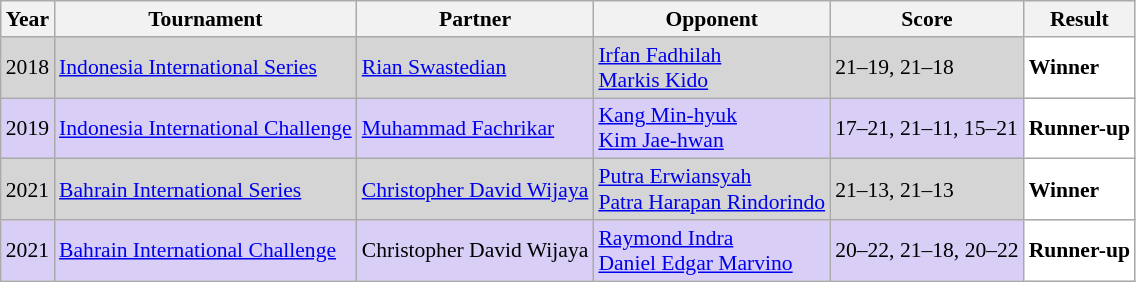<table class="sortable wikitable" style="font-size: 90%;">
<tr>
<th>Year</th>
<th>Tournament</th>
<th>Partner</th>
<th>Opponent</th>
<th>Score</th>
<th>Result</th>
</tr>
<tr style="background:#D5D5D5">
<td align="center">2018</td>
<td align="left"><a href='#'>Indonesia International Series</a></td>
<td align="left"> <a href='#'>Rian Swastedian</a></td>
<td align="left"> <a href='#'>Irfan Fadhilah</a><br> <a href='#'>Markis Kido</a></td>
<td align="left">21–19, 21–18</td>
<td style="text-align:left; background:white"> <strong>Winner</strong></td>
</tr>
<tr style="background:#D8CEF6">
<td align="center">2019</td>
<td align="left"><a href='#'>Indonesia International Challenge</a></td>
<td align="left"> <a href='#'>Muhammad Fachrikar</a></td>
<td align="left"> <a href='#'>Kang Min-hyuk</a><br> <a href='#'>Kim Jae-hwan</a></td>
<td align="left">17–21, 21–11, 15–21</td>
<td style="text-align:left; background:white"> <strong>Runner-up</strong></td>
</tr>
<tr style="background:#D5D5D5">
<td align="center">2021</td>
<td align="left"><a href='#'>Bahrain International Series</a></td>
<td align="left"> <a href='#'>Christopher David Wijaya</a></td>
<td align="left"> <a href='#'>Putra Erwiansyah</a><br> <a href='#'>Patra Harapan Rindorindo</a></td>
<td align="left">21–13, 21–13</td>
<td style="text-align:left; background:white"> <strong>Winner</strong></td>
</tr>
<tr style="background:#D8CEF6">
<td align="center">2021</td>
<td align="left"><a href='#'>Bahrain International Challenge</a></td>
<td align="left"> Christopher David Wijaya</td>
<td align="left"> <a href='#'>Raymond Indra</a><br> <a href='#'>Daniel Edgar Marvino</a></td>
<td align="left">20–22, 21–18, 20–22</td>
<td style="text-align:left; background:white"> <strong>Runner-up</strong></td>
</tr>
</table>
